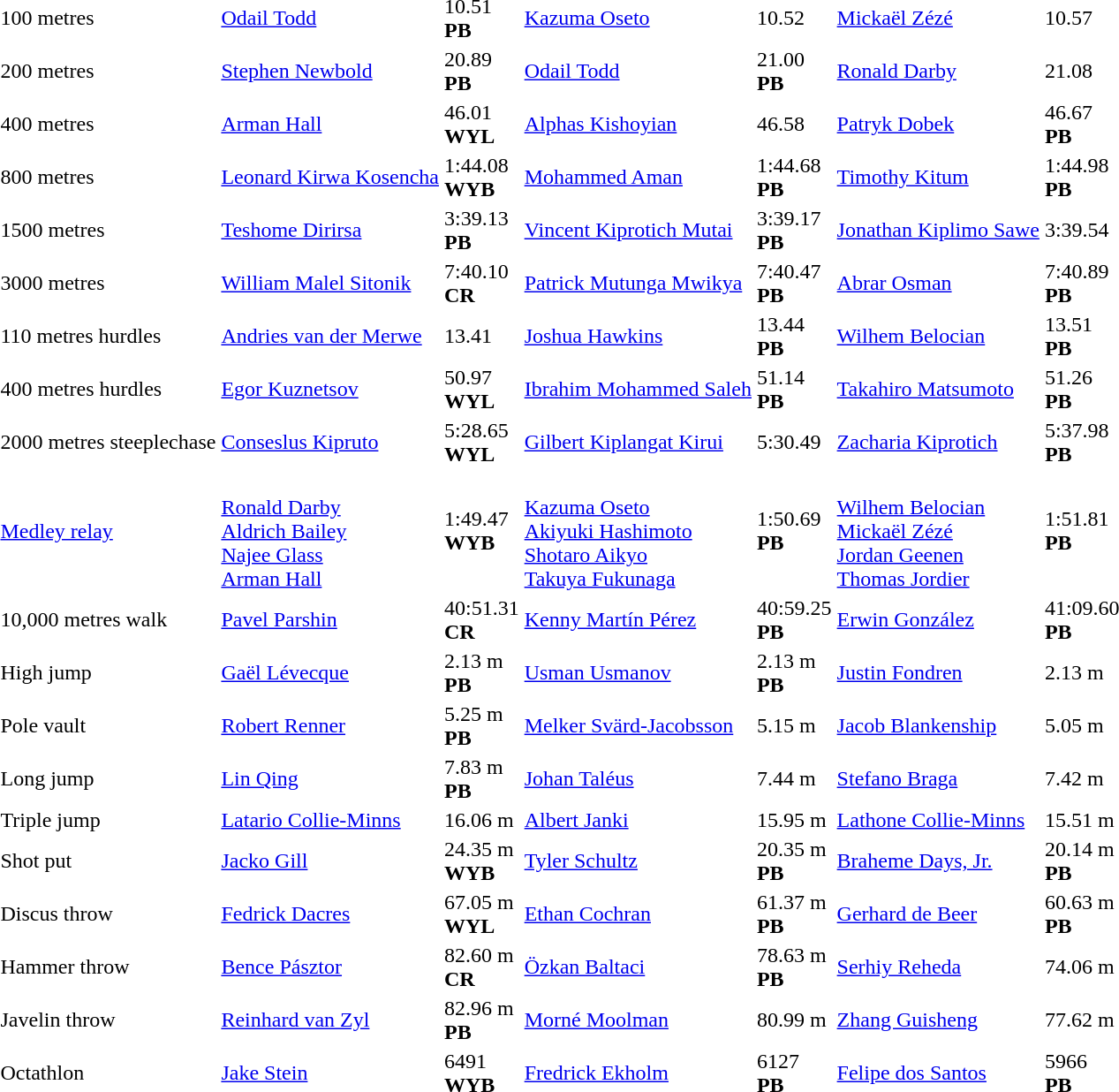<table>
<tr>
<td>100 metres<br></td>
<td><a href='#'>Odail Todd</a><br></td>
<td>10.51<br><strong>PB</strong></td>
<td><a href='#'>Kazuma Oseto</a><br></td>
<td>10.52</td>
<td><a href='#'>Mickaël Zézé</a><br></td>
<td>10.57</td>
</tr>
<tr>
<td>200 metres<br></td>
<td><a href='#'>Stephen Newbold</a><br></td>
<td>20.89<br><strong>PB</strong></td>
<td><a href='#'>Odail Todd</a><br></td>
<td>21.00<br><strong>PB</strong></td>
<td><a href='#'>Ronald Darby</a><br></td>
<td>21.08</td>
</tr>
<tr>
<td>400 metres<br></td>
<td><a href='#'>Arman Hall</a><br></td>
<td>46.01<br><strong>WYL</strong></td>
<td><a href='#'>Alphas Kishoyian</a><br></td>
<td>46.58</td>
<td><a href='#'>Patryk Dobek</a><br></td>
<td>46.67<br><strong>PB</strong></td>
</tr>
<tr>
<td>800 metres<br></td>
<td><a href='#'>Leonard Kirwa Kosencha</a><br></td>
<td>1:44.08<br><strong>WYB</strong></td>
<td><a href='#'>Mohammed Aman</a><br></td>
<td>1:44.68<br><strong>PB</strong></td>
<td><a href='#'>Timothy Kitum</a><br></td>
<td>1:44.98<br><strong>PB</strong></td>
</tr>
<tr>
<td>1500 metres<br></td>
<td><a href='#'>Teshome Dirirsa</a><br></td>
<td>3:39.13<br><strong>PB</strong></td>
<td><a href='#'>Vincent Kiprotich Mutai</a><br></td>
<td>3:39.17 <br><strong>PB</strong></td>
<td><a href='#'>Jonathan Kiplimo Sawe</a><br></td>
<td>3:39.54</td>
</tr>
<tr>
<td>3000 metres<br></td>
<td><a href='#'>William Malel Sitonik</a><br></td>
<td>7:40.10 	<br><strong>CR</strong></td>
<td><a href='#'>Patrick Mutunga Mwikya</a><br></td>
<td>7:40.47<br><strong>PB</strong></td>
<td><a href='#'>Abrar Osman</a><br></td>
<td>7:40.89 	<br><strong>PB</strong></td>
</tr>
<tr>
<td>110 metres hurdles<br></td>
<td><a href='#'>Andries van der Merwe</a><br></td>
<td>13.41</td>
<td><a href='#'>Joshua Hawkins</a><br></td>
<td>13.44<br><strong>PB</strong></td>
<td><a href='#'>Wilhem Belocian</a><br></td>
<td>13.51<br><strong>PB</strong></td>
</tr>
<tr>
<td>400 metres hurdles<br></td>
<td><a href='#'>Egor Kuznetsov</a><br></td>
<td>50.97<br><strong>WYL</strong></td>
<td><a href='#'>Ibrahim Mohammed Saleh</a><br></td>
<td>51.14 	<br><strong>PB</strong></td>
<td><a href='#'>Takahiro Matsumoto</a><br></td>
<td>51.26 	<br><strong>PB</strong></td>
</tr>
<tr>
<td>2000 metres steeplechase<br></td>
<td><a href='#'>Conseslus Kipruto</a><br></td>
<td>5:28.65<br><strong>WYL</strong></td>
<td><a href='#'>Gilbert Kiplangat Kirui</a><br></td>
<td>5:30.49</td>
<td><a href='#'>Zacharia Kiprotich</a><br></td>
<td>5:37.98<br><strong>PB</strong></td>
</tr>
<tr>
<td><a href='#'>Medley relay</a><br></td>
<td><br><a href='#'>Ronald Darby</a><br><a href='#'>Aldrich Bailey</a><br><a href='#'>Najee Glass</a><br><a href='#'>Arman Hall</a></td>
<td>1:49.47  <br><strong>WYB</strong></td>
<td><br><a href='#'>Kazuma Oseto</a><br><a href='#'>Akiyuki Hashimoto</a><br><a href='#'>Shotaro Aikyo</a><br><a href='#'>Takuya Fukunaga</a></td>
<td>1:50.69  <br><strong>PB</strong></td>
<td><br><a href='#'>Wilhem Belocian</a><br><a href='#'>Mickaël Zézé</a><br><a href='#'>Jordan Geenen</a><br><a href='#'>Thomas Jordier</a></td>
<td>1:51.81 <br><strong>PB</strong></td>
</tr>
<tr>
<td>10,000 metres walk<br></td>
<td><a href='#'>Pavel Parshin</a><br></td>
<td>40:51.31<br><strong>CR</strong></td>
<td><a href='#'>Kenny Martín Pérez</a><br></td>
<td>40:59.25<br><strong>PB</strong></td>
<td><a href='#'>Erwin González</a><br></td>
<td>41:09.60<br><strong>PB</strong></td>
</tr>
<tr>
<td>High jump<br></td>
<td><a href='#'>Gaël Lévecque</a><br></td>
<td>2.13  m<br><strong>PB</strong></td>
<td><a href='#'>Usman Usmanov</a><br></td>
<td>2.13  m<br><strong>PB</strong></td>
<td><a href='#'>Justin Fondren</a><br></td>
<td>2.13 m</td>
</tr>
<tr>
<td>Pole vault<br></td>
<td><a href='#'>Robert Renner</a><br></td>
<td>5.25 m<br><strong>PB</strong></td>
<td><a href='#'>Melker Svärd-Jacobsson</a><br></td>
<td>5.15 m</td>
<td><a href='#'>Jacob Blankenship</a><br></td>
<td>5.05 m</td>
</tr>
<tr>
<td>Long jump<br></td>
<td><a href='#'>Lin Qing</a><br></td>
<td>7.83 m<br><strong>PB</strong></td>
<td><a href='#'>Johan Taléus</a><br></td>
<td>7.44 m</td>
<td><a href='#'>Stefano Braga</a><br></td>
<td>7.42 m</td>
</tr>
<tr>
<td>Triple jump<br></td>
<td><a href='#'>Latario Collie-Minns</a><br></td>
<td>16.06  m</td>
<td><a href='#'>Albert Janki</a><br></td>
<td>15.95  m</td>
<td><a href='#'>Lathone Collie-Minns</a><br></td>
<td>15.51 m</td>
</tr>
<tr>
<td>Shot put<br></td>
<td><a href='#'>Jacko Gill</a><br></td>
<td>24.35 m<br><strong>WYB</strong></td>
<td><a href='#'>Tyler Schultz</a><br></td>
<td>20.35 m<br><strong>PB</strong></td>
<td><a href='#'>Braheme Days, Jr.</a><br></td>
<td>20.14 m<br><strong>PB</strong></td>
</tr>
<tr>
<td>Discus throw<br></td>
<td><a href='#'>Fedrick Dacres</a><br></td>
<td>67.05 m<br><strong>WYL</strong></td>
<td><a href='#'>Ethan Cochran</a><br></td>
<td>61.37 m<br><strong>PB</strong></td>
<td><a href='#'>Gerhard de Beer</a><br></td>
<td>60.63 m<br><strong>PB</strong></td>
</tr>
<tr>
<td>Hammer throw<br></td>
<td><a href='#'>Bence Pásztor</a><br></td>
<td>82.60 m<br><strong>CR</strong></td>
<td><a href='#'>Özkan Baltaci</a><br></td>
<td>78.63 m<br><strong>PB</strong></td>
<td><a href='#'>Serhiy Reheda</a><br></td>
<td>74.06 m</td>
</tr>
<tr>
<td>Javelin throw<br></td>
<td><a href='#'>Reinhard van Zyl</a><br></td>
<td>82.96 m<br><strong>PB</strong></td>
<td><a href='#'>Morné Moolman</a><br></td>
<td>80.99  m</td>
<td><a href='#'>Zhang Guisheng</a><br></td>
<td>77.62 m</td>
</tr>
<tr>
<td>Octathlon<br></td>
<td><a href='#'>Jake Stein</a><br></td>
<td>6491<br><strong>WYB</strong></td>
<td><a href='#'>Fredrick Ekholm</a><br></td>
<td>6127<br><strong>PB</strong></td>
<td><a href='#'>Felipe dos Santos</a><br></td>
<td>5966<br><strong>PB</strong></td>
</tr>
</table>
